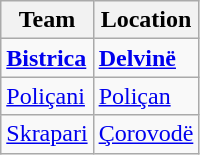<table class="wikitable sortable">
<tr>
<th>Team</th>
<th>Location</th>
</tr>
<tr>
<td><strong><a href='#'>Bistrica</a></strong></td>
<td><strong><a href='#'>Delvinë</a></strong></td>
</tr>
<tr>
<td><a href='#'>Poliçani</a></td>
<td><a href='#'>Poliçan</a></td>
</tr>
<tr>
<td><a href='#'>Skrapari</a></td>
<td><a href='#'>Çorovodë</a></td>
</tr>
</table>
